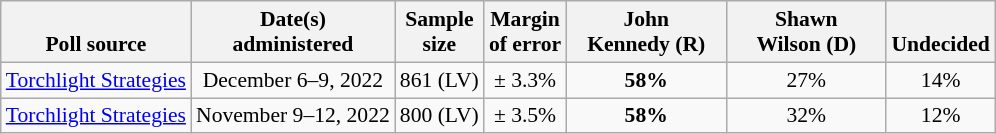<table class="wikitable" style="font-size:90%;text-align:center;">
<tr valign=bottom>
<th>Poll source</th>
<th>Date(s)<br>administered</th>
<th>Sample<br>size</th>
<th>Margin<br>of error</th>
<th style="width:100px;">John<br>Kennedy (R)</th>
<th style="width:100px;">Shawn<br>Wilson (D)</th>
<th>Undecided</th>
</tr>
<tr>
<td style="text-align:left;"><a href='#'>Torchlight Strategies</a></td>
<td>December 6–9, 2022</td>
<td>861 (LV)</td>
<td>± 3.3%</td>
<td><strong>58%</strong></td>
<td>27%</td>
<td>14%</td>
</tr>
<tr>
<td style="text-align:left;"><a href='#'>Torchlight Strategies</a></td>
<td>November 9–12, 2022</td>
<td>800 (LV)</td>
<td>± 3.5%</td>
<td><strong>58%</strong></td>
<td>32%</td>
<td>12%</td>
</tr>
</table>
